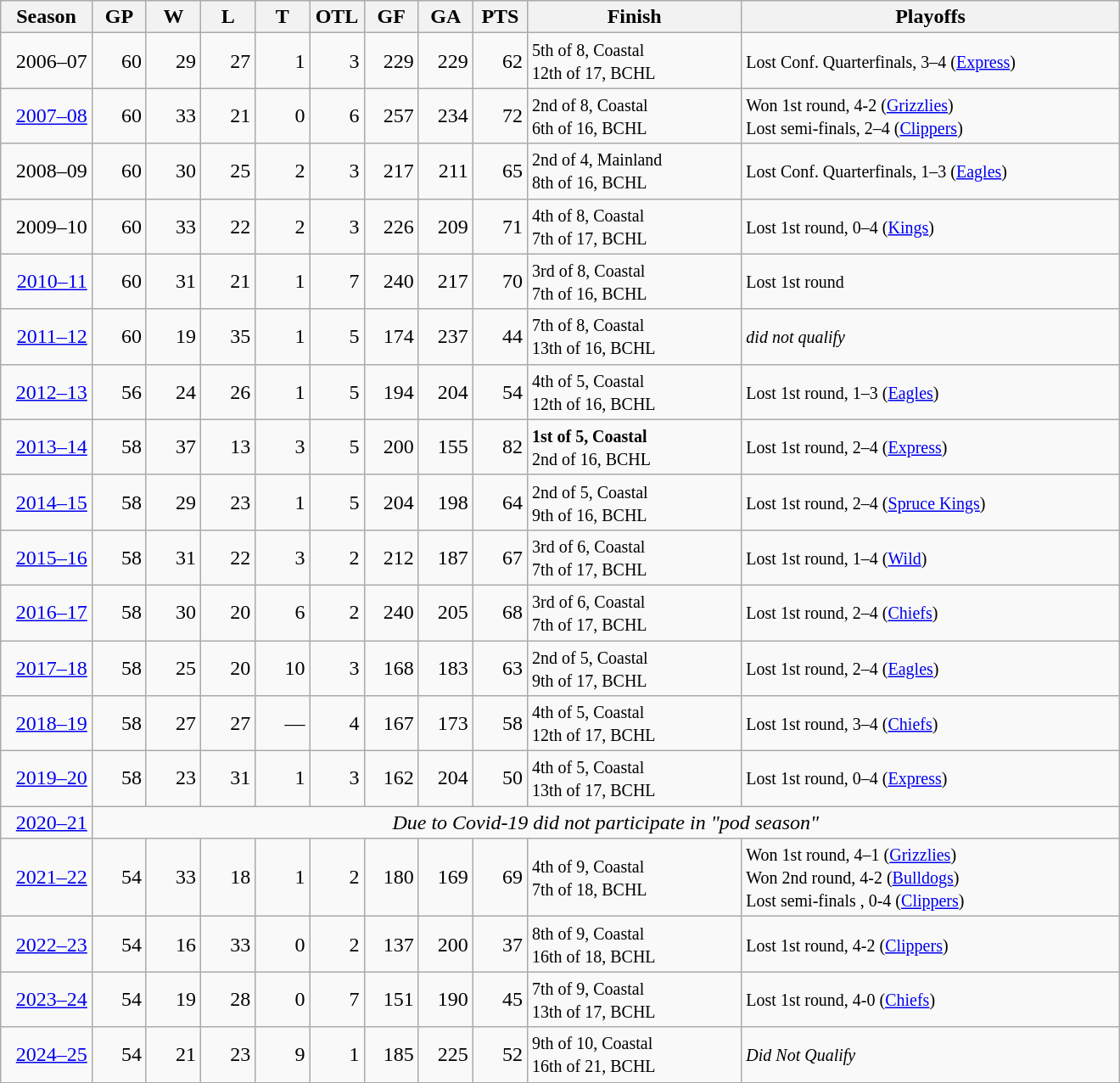<table class="wikitable" style="min-width:55em; text-align:right;">
<tr>
<th style=width:4em>Season</th>
<th style=width:2.2em><abbr>GP</abbr></th>
<th style=width:2.2em><abbr>W</abbr></th>
<th style=width:2.2em><abbr>L</abbr></th>
<th style=width:2.2em><abbr>T</abbr></th>
<th style=width:2.2em><abbr>OTL</abbr></th>
<th style=width:2.2em><abbr>GF</abbr></th>
<th style=width:2.2em><abbr>GA</abbr></th>
<th style=width:2.2em><abbr>PTS</abbr></th>
<th style=width:10em>Finish</th>
<th style=width:18em>Playoffs</th>
</tr>
<tr>
<td>2006–07</td>
<td>60</td>
<td>29</td>
<td>27</td>
<td>1</td>
<td>3</td>
<td>229</td>
<td>229</td>
<td>62</td>
<td align=left><small>5th of 8, Coastal<br>12th of 17, BCHL</small></td>
<td align=left><small>Lost Conf. Quarterfinals, 3–4 (<a href='#'>Express</a>)</small></td>
</tr>
<tr>
<td><a href='#'>2007–08</a></td>
<td>60</td>
<td>33</td>
<td>21</td>
<td>0</td>
<td>6</td>
<td>257</td>
<td>234</td>
<td>72</td>
<td align=left><small>2nd of 8, Coastal<br>6th of 16, BCHL</small></td>
<td align=left><small>Won 1st round, 4-2 (<a href='#'>Grizzlies</a>)<br>Lost semi-finals, 2–4 (<a href='#'>Clippers</a>)</small></td>
</tr>
<tr>
<td>2008–09</td>
<td>60</td>
<td>30</td>
<td>25</td>
<td>2</td>
<td>3</td>
<td>217</td>
<td>211</td>
<td>65</td>
<td align=left><small>2nd of 4, Mainland<br>8th of 16, BCHL</small></td>
<td align=left><small>Lost Conf. Quarterfinals, 1–3 (<a href='#'>Eagles</a>)</small></td>
</tr>
<tr>
<td>2009–10</td>
<td>60</td>
<td>33</td>
<td>22</td>
<td>2</td>
<td>3</td>
<td>226</td>
<td>209</td>
<td>71</td>
<td align=left><small>4th of 8, Coastal<br>7th of 17, BCHL</small></td>
<td align=left><small>Lost 1st round, 0–4 (<a href='#'>Kings</a>)</small></td>
</tr>
<tr>
<td><a href='#'>2010–11</a></td>
<td>60</td>
<td>31</td>
<td>21</td>
<td>1</td>
<td>7</td>
<td>240</td>
<td>217</td>
<td>70</td>
<td align=left><small>3rd of 8, Coastal<br>7th of 16, BCHL</small></td>
<td align=left><small>Lost 1st round</small></td>
</tr>
<tr>
<td><a href='#'>2011–12</a></td>
<td>60</td>
<td>19</td>
<td>35</td>
<td>1</td>
<td>5</td>
<td>174</td>
<td>237</td>
<td>44</td>
<td align=left><small>7th of 8, Coastal<br>13th of 16, BCHL </small></td>
<td align=left><small><em>did not qualify</em></small></td>
</tr>
<tr>
<td><a href='#'>2012–13</a></td>
<td>56</td>
<td>24</td>
<td>26</td>
<td>1</td>
<td>5</td>
<td>194</td>
<td>204</td>
<td>54</td>
<td align=left><small>4th of 5, Coastal<br>12th of 16, BCHL</small></td>
<td align=left><small>Lost 1st round, 1–3 (<a href='#'>Eagles</a>)</small></td>
</tr>
<tr>
<td><a href='#'>2013–14</a></td>
<td>58</td>
<td>37</td>
<td>13</td>
<td>3</td>
<td>5</td>
<td>200</td>
<td>155</td>
<td>82</td>
<td align=left><small><strong>1st of 5, Coastal</strong><br>2nd of 16, BCHL</small></td>
<td align=left><small>Lost 1st round, 2–4 (<a href='#'>Express</a>)</small></td>
</tr>
<tr>
<td><a href='#'>2014–15</a></td>
<td>58</td>
<td>29</td>
<td>23</td>
<td>1</td>
<td>5</td>
<td>204</td>
<td>198</td>
<td>64</td>
<td align=left><small>2nd of 5, Coastal<br>9th of 16, BCHL</small></td>
<td align=left><small>Lost 1st round, 2–4 (<a href='#'>Spruce Kings</a>)</small></td>
</tr>
<tr>
<td><a href='#'>2015–16</a></td>
<td>58</td>
<td>31</td>
<td>22</td>
<td>3</td>
<td>2</td>
<td>212</td>
<td>187</td>
<td>67</td>
<td align=left><small>3rd of 6, Coastal<br>7th of 17, BCHL</small></td>
<td align=left><small>Lost 1st round, 1–4 (<a href='#'>Wild</a>)</small></td>
</tr>
<tr>
<td><a href='#'>2016–17</a></td>
<td>58</td>
<td>30</td>
<td>20</td>
<td>6</td>
<td>2</td>
<td>240</td>
<td>205</td>
<td>68</td>
<td align=left><small>3rd of 6, Coastal<br>7th of 17, BCHL</small></td>
<td align=left><small>Lost 1st round, 2–4 (<a href='#'>Chiefs</a>)</small></td>
</tr>
<tr>
<td><a href='#'>2017–18</a></td>
<td>58</td>
<td>25</td>
<td>20</td>
<td>10</td>
<td>3</td>
<td>168</td>
<td>183</td>
<td>63</td>
<td align=left><small>2nd of 5, Coastal<br>9th of 17, BCHL</small></td>
<td align=left><small>Lost 1st round, 2–4 (<a href='#'>Eagles</a>)</small></td>
</tr>
<tr>
<td><a href='#'>2018–19</a></td>
<td>58</td>
<td>27</td>
<td>27</td>
<td>—</td>
<td>4</td>
<td>167</td>
<td>173</td>
<td>58</td>
<td align=left><small>4th of 5, Coastal<br>12th of 17, BCHL</small></td>
<td align=left><small>Lost 1st round, 3–4 (<a href='#'>Chiefs</a>)</small></td>
</tr>
<tr>
<td><a href='#'>2019–20</a></td>
<td>58</td>
<td>23</td>
<td>31</td>
<td>1</td>
<td>3</td>
<td>162</td>
<td>204</td>
<td>50</td>
<td align=left><small>4th of 5, Coastal<br>13th of 17, BCHL</small></td>
<td align=left><small>Lost 1st round, 0–4 (<a href='#'>Express</a>)</small></td>
</tr>
<tr>
<td><a href='#'>2020–21</a></td>
<td colspan=11 align=center><em>Due to Covid-19 did not participate in "pod season"</em></td>
</tr>
<tr>
<td><a href='#'>2021–22</a></td>
<td>54</td>
<td>33</td>
<td>18</td>
<td>1</td>
<td>2</td>
<td>180</td>
<td>169</td>
<td>69</td>
<td align=left><small>4th of 9, Coastal<br>7th of 18, BCHL</small></td>
<td align=left><small>Won 1st round, 4–1 (<a href='#'>Grizzlies</a>)<br>Won 2nd round, 4-2 (<a href='#'>Bulldogs</a>)<br>Lost semi-finals , 0-4 (<a href='#'>Clippers</a>)</small></td>
</tr>
<tr>
<td><a href='#'>2022–23</a></td>
<td>54</td>
<td>16</td>
<td>33</td>
<td>0</td>
<td>2</td>
<td>137</td>
<td>200</td>
<td>37</td>
<td align=left><small>8th of 9, Coastal<br>16th of 18, BCHL</small></td>
<td align=left><small>Lost 1st round, 4-2 (<a href='#'>Clippers</a>)</small></td>
</tr>
<tr>
<td><a href='#'>2023–24</a></td>
<td>54</td>
<td>19</td>
<td>28</td>
<td>0</td>
<td>7</td>
<td>151</td>
<td>190</td>
<td>45</td>
<td align=left><small>7th of 9, Coastal<br>13th of 17, BCHL</small></td>
<td align=left><small>Lost 1st round, 4-0 (<a href='#'>Chiefs</a>)</small></td>
</tr>
<tr>
<td><a href='#'>2024–25</a></td>
<td>54</td>
<td>21</td>
<td>23</td>
<td>9</td>
<td>1</td>
<td>185</td>
<td>225</td>
<td>52</td>
<td align=left><small>9th of 10, Coastal<br>16th of 21, BCHL</small></td>
<td align=left><small><em>Did Not Qualify</small></td>
</tr>
</table>
